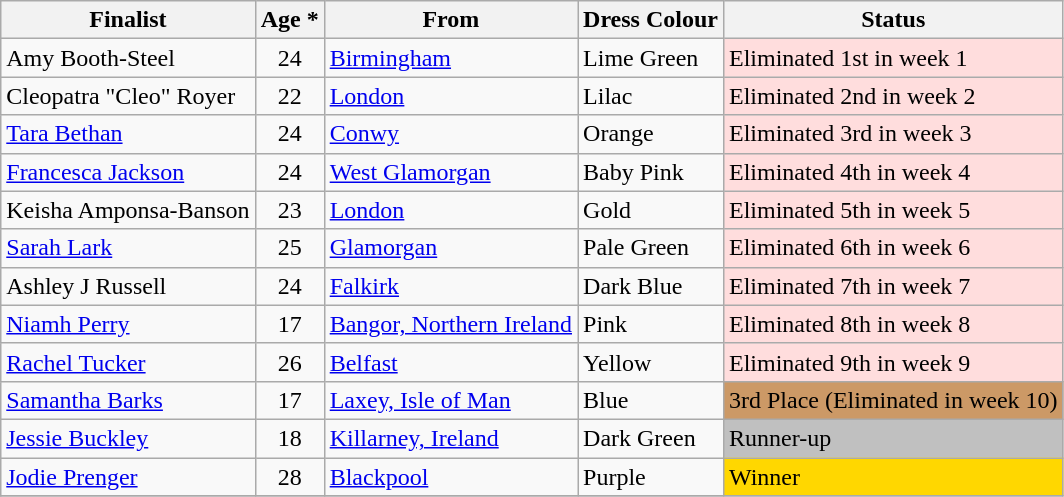<table class="wikitable">
<tr>
<th>Finalist</th>
<th>Age *</th>
<th>From</th>
<th>Dress Colour</th>
<th>Status</th>
</tr>
<tr>
<td>Amy Booth-Steel</td>
<td align="center">24</td>
<td><a href='#'>Birmingham</a></td>
<td>Lime Green</td>
<td style="background:#ffdddd;">Eliminated 1st in week 1</td>
</tr>
<tr>
<td>Cleopatra "Cleo" Royer</td>
<td align="center">22</td>
<td><a href='#'>London</a></td>
<td>Lilac</td>
<td style="background:#ffdddd;">Eliminated 2nd in week 2</td>
</tr>
<tr>
<td><a href='#'>Tara Bethan</a></td>
<td align="center">24</td>
<td><a href='#'>Conwy</a></td>
<td>Orange</td>
<td style="background:#ffdddd;">Eliminated 3rd in week 3</td>
</tr>
<tr s>
<td><a href='#'>Francesca Jackson</a></td>
<td align="center">24</td>
<td><a href='#'>West Glamorgan</a></td>
<td>Baby Pink</td>
<td style="background:#ffdddd;">Eliminated 4th in week 4</td>
</tr>
<tr>
<td>Keisha Amponsa-Banson</td>
<td align="center">23</td>
<td><a href='#'>London</a></td>
<td>Gold</td>
<td style="background:#ffdddd;">Eliminated 5th in week 5</td>
</tr>
<tr>
<td><a href='#'>Sarah Lark</a></td>
<td align="center">25</td>
<td><a href='#'>Glamorgan</a></td>
<td>Pale Green</td>
<td style="background:#ffdddd;">Eliminated 6th in week 6</td>
</tr>
<tr>
<td>Ashley J Russell</td>
<td align="center">24</td>
<td><a href='#'>Falkirk</a></td>
<td>Dark Blue</td>
<td style="background:#ffdddd;">Eliminated 7th in week 7</td>
</tr>
<tr>
<td><a href='#'>Niamh Perry</a></td>
<td align="center">17</td>
<td><a href='#'>Bangor, Northern Ireland</a></td>
<td>Pink</td>
<td style="background:#ffdddd;">Eliminated 8th in week 8</td>
</tr>
<tr>
<td><a href='#'>Rachel Tucker</a></td>
<td align="center">26</td>
<td><a href='#'>Belfast</a></td>
<td>Yellow</td>
<td style="background:#ffdddd;">Eliminated 9th in week 9</td>
</tr>
<tr>
<td><a href='#'>Samantha Barks</a></td>
<td align="center">17</td>
<td><a href='#'>Laxey, Isle of Man</a></td>
<td>Blue</td>
<td style="background:#c96;">3rd Place (Eliminated in week 10)</td>
</tr>
<tr>
<td><a href='#'>Jessie Buckley</a></td>
<td align="center">18</td>
<td><a href='#'>Killarney, Ireland</a></td>
<td>Dark Green</td>
<td style="background:silver">Runner-up</td>
</tr>
<tr>
<td><a href='#'>Jodie Prenger</a></td>
<td align="center">28</td>
<td><a href='#'>Blackpool</a></td>
<td>Purple</td>
<td style="background:gold">Winner</td>
</tr>
<tr>
</tr>
</table>
